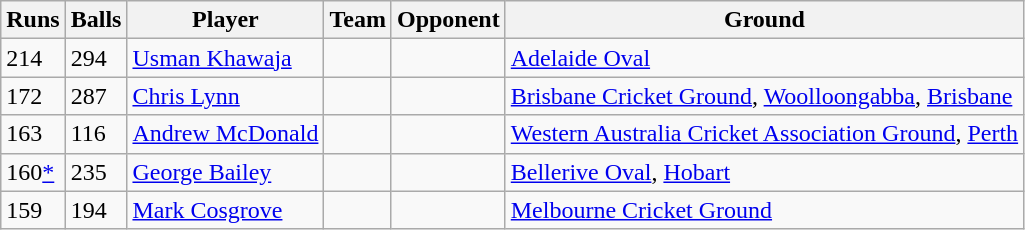<table class="wikitable">
<tr>
<th>Runs</th>
<th>Balls</th>
<th>Player</th>
<th>Team</th>
<th>Opponent</th>
<th>Ground</th>
</tr>
<tr>
<td>214</td>
<td>294</td>
<td><a href='#'>Usman Khawaja</a></td>
<td></td>
<td></td>
<td><a href='#'>Adelaide Oval</a></td>
</tr>
<tr>
<td>172</td>
<td>287</td>
<td><a href='#'>Chris Lynn</a></td>
<td></td>
<td></td>
<td><a href='#'>Brisbane Cricket Ground</a>, <a href='#'>Woolloongabba</a>, <a href='#'>Brisbane</a></td>
</tr>
<tr>
<td>163</td>
<td>116</td>
<td><a href='#'>Andrew McDonald</a></td>
<td></td>
<td></td>
<td><a href='#'>Western Australia Cricket Association Ground</a>, <a href='#'>Perth</a></td>
</tr>
<tr>
<td>160<a href='#'>*</a></td>
<td>235</td>
<td><a href='#'>George Bailey</a></td>
<td></td>
<td></td>
<td><a href='#'>Bellerive Oval</a>, <a href='#'>Hobart</a></td>
</tr>
<tr>
<td>159</td>
<td>194</td>
<td><a href='#'>Mark Cosgrove</a></td>
<td></td>
<td></td>
<td><a href='#'>Melbourne Cricket Ground</a></td>
</tr>
</table>
